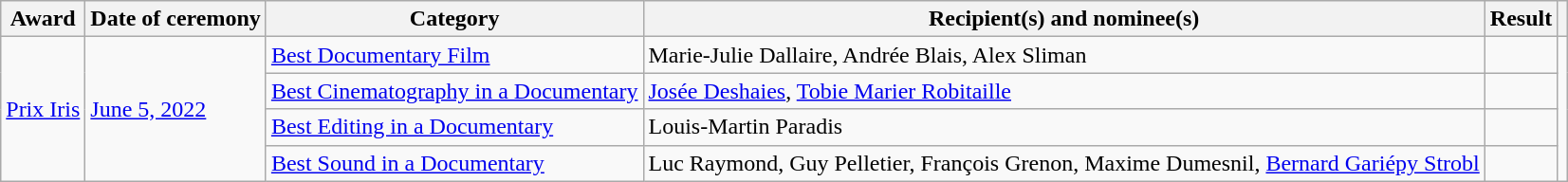<table class="wikitable plainrowheaders sortable">
<tr>
<th scope="col">Award</th>
<th scope="col">Date of ceremony</th>
<th scope="col">Category</th>
<th scope="col">Recipient(s) and nominee(s)</th>
<th scope="col">Result</th>
<th scope="col" class="unsortable"></th>
</tr>
<tr>
<td rowspan=4><a href='#'>Prix Iris</a></td>
<td rowspan=4><a href='#'>June 5, 2022</a></td>
<td><a href='#'>Best Documentary Film</a></td>
<td>Marie-Julie Dallaire, Andrée Blais, Alex Sliman</td>
<td></td>
<td rowspan=4></td>
</tr>
<tr>
<td><a href='#'>Best Cinematography in a Documentary</a></td>
<td><a href='#'>Josée Deshaies</a>, <a href='#'>Tobie Marier Robitaille</a></td>
<td></td>
</tr>
<tr>
<td><a href='#'>Best Editing in a Documentary</a></td>
<td>Louis-Martin Paradis</td>
<td></td>
</tr>
<tr>
<td><a href='#'>Best Sound in a Documentary</a></td>
<td>Luc Raymond, Guy Pelletier, François Grenon, Maxime Dumesnil, <a href='#'>Bernard Gariépy Strobl</a></td>
<td></td>
</tr>
</table>
